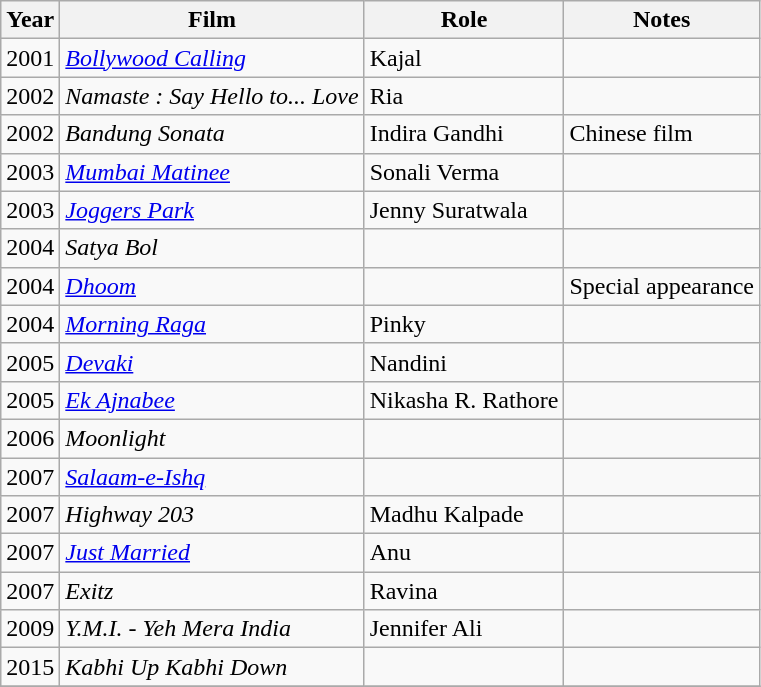<table class="wikitable sortable">
<tr>
<th>Year</th>
<th>Film</th>
<th>Role</th>
<th>Notes</th>
</tr>
<tr>
<td>2001</td>
<td><em><a href='#'>Bollywood Calling</a></em></td>
<td>Kajal</td>
<td></td>
</tr>
<tr>
<td>2002</td>
<td><em>Namaste : Say Hello to... Love</em></td>
<td>Ria</td>
<td></td>
</tr>
<tr>
<td>2002</td>
<td><em>Bandung Sonata</em></td>
<td>Indira Gandhi</td>
<td>Chinese film</td>
</tr>
<tr>
<td>2003</td>
<td><em><a href='#'>Mumbai Matinee</a></em></td>
<td>Sonali Verma</td>
<td></td>
</tr>
<tr>
<td>2003</td>
<td><em><a href='#'>Joggers Park</a></em></td>
<td>Jenny Suratwala</td>
<td></td>
</tr>
<tr>
<td>2004</td>
<td><em>Satya Bol</em></td>
<td></td>
<td></td>
</tr>
<tr>
<td>2004</td>
<td><em><a href='#'>Dhoom</a></em></td>
<td></td>
<td>Special appearance</td>
</tr>
<tr>
<td>2004</td>
<td><em><a href='#'>Morning Raga</a></em></td>
<td>Pinky</td>
<td></td>
</tr>
<tr>
<td>2005</td>
<td><em><a href='#'>Devaki</a></em></td>
<td>Nandini</td>
<td></td>
</tr>
<tr>
<td>2005</td>
<td><em><a href='#'>Ek Ajnabee</a></em></td>
<td>Nikasha R. Rathore</td>
<td></td>
</tr>
<tr>
<td>2006</td>
<td><em>Moonlight</em></td>
<td></td>
<td></td>
</tr>
<tr>
<td>2007</td>
<td><em><a href='#'>Salaam-e-Ishq</a></em></td>
<td></td>
<td></td>
</tr>
<tr>
<td>2007</td>
<td><em>Highway 203</em></td>
<td>Madhu Kalpade</td>
<td></td>
</tr>
<tr>
<td>2007</td>
<td><em><a href='#'>Just Married</a></em></td>
<td>Anu</td>
<td></td>
</tr>
<tr>
<td>2007</td>
<td><em>Exitz</em></td>
<td>Ravina</td>
<td></td>
</tr>
<tr>
<td>2009</td>
<td><em>Y.M.I. - Yeh Mera India</em></td>
<td>Jennifer Ali</td>
<td></td>
</tr>
<tr>
<td>2015</td>
<td><em>Kabhi Up Kabhi Down</em></td>
<td></td>
<td></td>
</tr>
<tr>
</tr>
</table>
